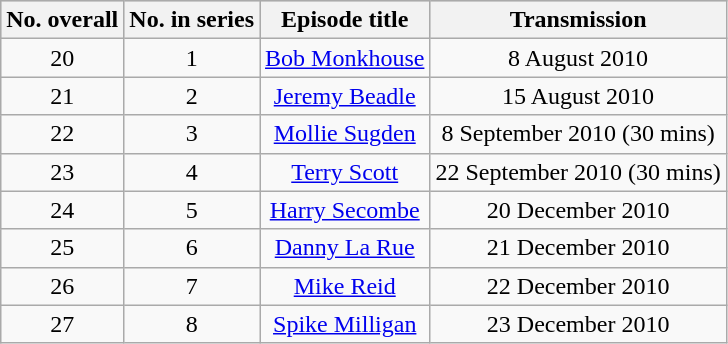<table class="wikitable" style="text-align: center;">
<tr bgcolor="#CCCCCC">
<th>No. overall</th>
<th>No. in series</th>
<th>Episode title</th>
<th>Transmission</th>
</tr>
<tr>
<td>20</td>
<td>1</td>
<td><a href='#'>Bob Monkhouse</a></td>
<td>8 August 2010</td>
</tr>
<tr>
<td>21</td>
<td>2</td>
<td><a href='#'>Jeremy Beadle</a></td>
<td>15 August 2010</td>
</tr>
<tr>
<td>22</td>
<td>3</td>
<td><a href='#'>Mollie Sugden</a></td>
<td>8 September 2010 (30 mins)</td>
</tr>
<tr>
<td>23</td>
<td>4</td>
<td><a href='#'>Terry Scott</a></td>
<td>22 September 2010 (30 mins)</td>
</tr>
<tr>
<td>24</td>
<td>5</td>
<td><a href='#'>Harry Secombe</a></td>
<td>20 December 2010</td>
</tr>
<tr>
<td>25</td>
<td>6</td>
<td><a href='#'>Danny La Rue</a></td>
<td>21 December 2010</td>
</tr>
<tr>
<td>26</td>
<td>7</td>
<td><a href='#'>Mike Reid</a></td>
<td>22 December 2010</td>
</tr>
<tr>
<td>27</td>
<td>8</td>
<td><a href='#'>Spike Milligan</a></td>
<td>23 December 2010</td>
</tr>
</table>
